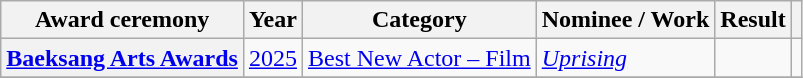<table class="wikitable plainrowheaders sortable">
<tr>
<th scope="col">Award ceremony</th>
<th scope="col">Year</th>
<th scope="col">Category </th>
<th scope="col">Nominee / Work</th>
<th scope="col">Result</th>
<th scope="col" class="unsortable"></th>
</tr>
<tr>
<th scope="row"><a href='#'>Baeksang Arts Awards</a></th>
<td style="text-align:center"><a href='#'>2025</a></td>
<td><a href='#'>Best New Actor – Film</a></td>
<td><em><a href='#'>Uprising</a></em></td>
<td></td>
<td style="text-align:center"></td>
</tr>
<tr>
</tr>
</table>
